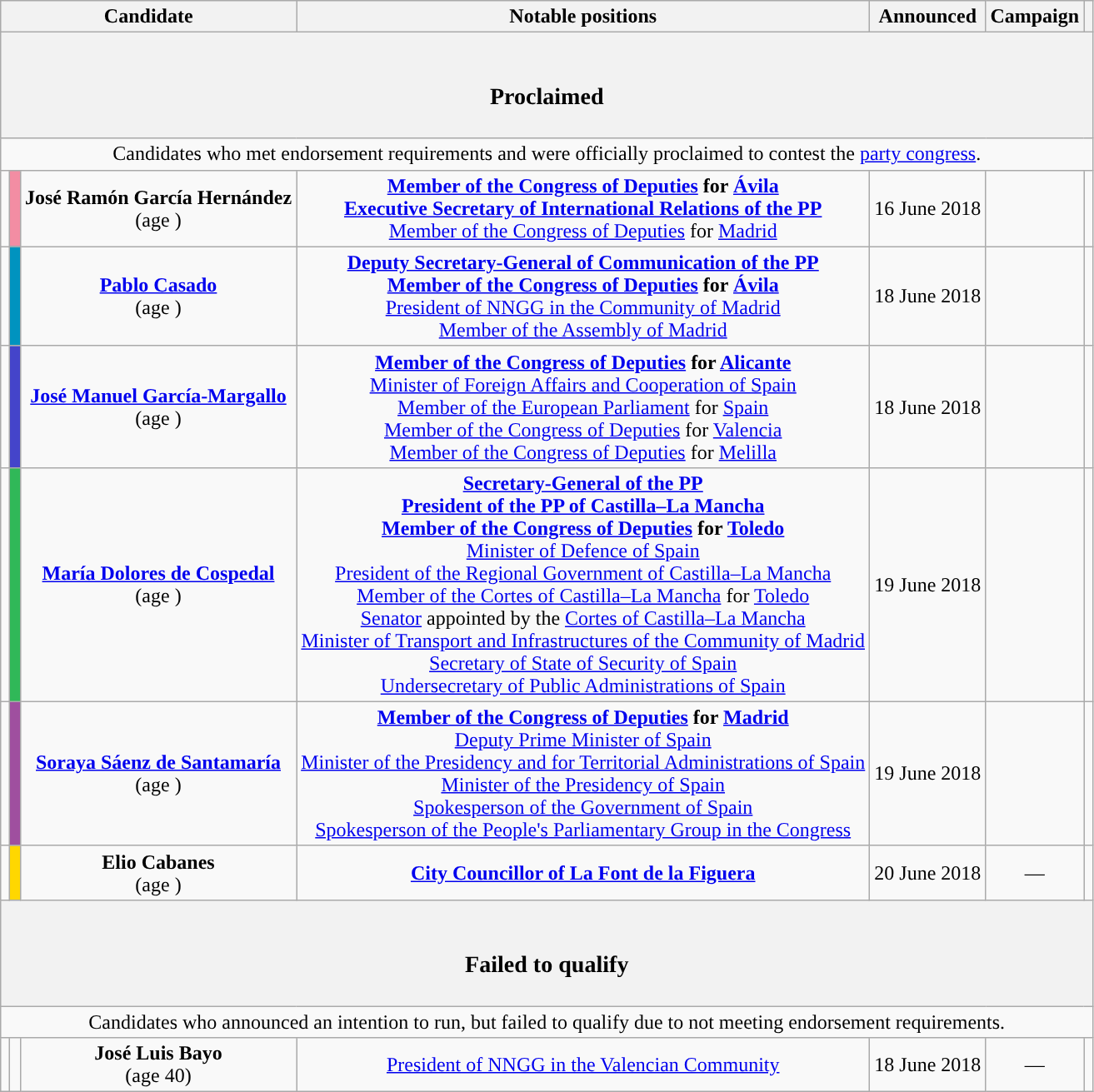<table class="wikitable" style="text-align:center;">
<tr>
<th colspan="3">Candidate</th>
<th>Notable positions</th>
<th>Announced</th>
<th>Campaign</th>
<th></th>
</tr>
<tr>
<th colspan="7"><br><h3>Proclaimed</h3></th>
</tr>
<tr>
<td colspan="7">Candidates who met endorsement requirements and were officially proclaimed to contest the <a href='#'>party congress</a>.</td>
</tr>
<tr>
<td></td>
<td width="1px" style="color:inherit;background:#F38DA3;"></td>
<td><strong>José Ramón García Hernández</strong><br>(age )</td>
<td><strong><a href='#'>Member of the Congress of Deputies</a> for <a href='#'>Ávila</a> <br><a href='#'>Executive Secretary of International Relations of the PP</a> </strong><br><a href='#'>Member of the Congress of Deputies</a> for <a href='#'>Madrid</a> </td>
<td>16 June 2018</td>
<td><br></td>
<td></td>
</tr>
<tr>
<td></td>
<td style="color:inherit;background:#0093BF;"></td>
<td><strong><a href='#'>Pablo Casado</a></strong><br>(age )</td>
<td><strong><a href='#'>Deputy Secretary-General of Communication of the PP</a> <br><a href='#'>Member of the Congress of Deputies</a> for <a href='#'>Ávila</a> </strong><br><a href='#'>President of NNGG in the Community of Madrid</a> <br><a href='#'>Member of the Assembly of Madrid</a> </td>
<td>18 June 2018</td>
<td><br></td>
<td></td>
</tr>
<tr>
<td></td>
<td style="color:inherit;background:#4444CA;"></td>
<td><strong><a href='#'>José Manuel García-Margallo</a></strong><br>(age )</td>
<td><strong><a href='#'>Member of the Congress of Deputies</a> for <a href='#'>Alicante</a> </strong><br><a href='#'>Minister of Foreign Affairs and Cooperation of Spain</a> <br><a href='#'>Member of the European Parliament</a> for <a href='#'>Spain</a> <br><a href='#'>Member of the Congress of Deputies</a> for <a href='#'>Valencia</a> <br><a href='#'>Member of the Congress of Deputies</a> for <a href='#'>Melilla</a> </td>
<td>18 June 2018</td>
<td><br></td>
<td></td>
</tr>
<tr>
<td></td>
<td style="color:inherit;background:#30B858;"></td>
<td><strong><a href='#'>María Dolores de Cospedal</a></strong><br>(age )</td>
<td><strong><a href='#'>Secretary-General of the PP</a> <br><a href='#'>President of the PP of Castilla–La Mancha</a> <br><a href='#'>Member of the Congress of Deputies</a> for <a href='#'>Toledo</a> </strong><br><a href='#'>Minister of Defence of Spain</a> <br><a href='#'>President of the Regional Government of Castilla–La Mancha</a> <br><a href='#'>Member of the Cortes of Castilla–La Mancha</a> for <a href='#'>Toledo</a> <br><a href='#'>Senator</a> appointed by the <a href='#'>Cortes of Castilla–La Mancha</a> <br><a href='#'>Minister of Transport and Infrastructures of the Community of Madrid</a> <br><a href='#'>Secretary of State of Security of Spain</a> <br><a href='#'>Undersecretary of Public Administrations of Spain</a> </td>
<td>19 June 2018</td>
<td><br></td>
<td></td>
</tr>
<tr>
<td></td>
<td style="color:inherit;background:#9F4F9F;"></td>
<td><strong><a href='#'>Soraya Sáenz de Santamaría</a></strong><br>(age )</td>
<td><strong><a href='#'>Member of the Congress of Deputies</a> for <a href='#'>Madrid</a> </strong><br><a href='#'>Deputy Prime Minister of Spain</a> <br><a href='#'>Minister of the Presidency and for Territorial Administrations of Spain</a> <br><a href='#'>Minister of the Presidency of Spain</a> <br><a href='#'>Spokesperson of the Government of Spain</a> <br><a href='#'>Spokesperson of the People's Parliamentary Group in the Congress</a> </td>
<td>19 June 2018</td>
<td><br></td>
<td></td>
</tr>
<tr>
<td></td>
<td style="color:inherit;background:#FFD700;"></td>
<td><strong>Elio Cabanes</strong><br>(age )</td>
<td><strong><a href='#'>City Councillor of La Font de la Figuera</a> </strong></td>
<td>20 June 2018</td>
<td>—</td>
<td></td>
</tr>
<tr>
<th colspan="7"><br><h3>Failed to qualify</h3></th>
</tr>
<tr>
<td colspan="7">Candidates who announced an intention to run, but failed to qualify due to not meeting endorsement requirements.</td>
</tr>
<tr>
<td></td>
<td style="color:inherit;background:"></td>
<td><strong>José Luis Bayo</strong><br>(age 40)</td>
<td><a href='#'>President of NNGG in the Valencian Community</a> </td>
<td>18 June 2018</td>
<td>—</td>
<td><br><br></td>
</tr>
</table>
